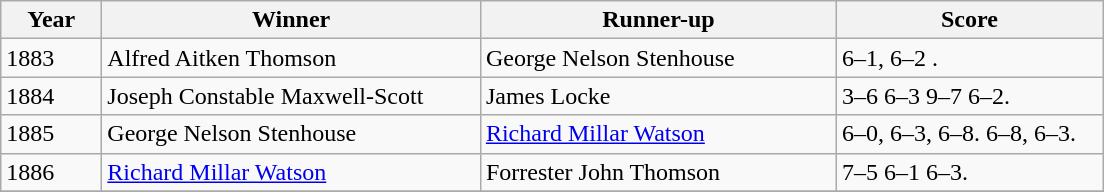<table class="wikitable">
<tr>
<th style="width:60px;">Year</th>
<th style="width:245px;">Winner</th>
<th style="width:230px;">Runner-up</th>
<th style="width:170px;">Score</th>
</tr>
<tr>
<td>1883</td>
<td> Alfred Aitken Thomson</td>
<td>  George Nelson Stenhouse</td>
<td>6–1, 6–2 .</td>
</tr>
<tr>
<td>1884</td>
<td> Joseph Constable Maxwell-Scott</td>
<td> James Locke</td>
<td>3–6 6–3 9–7 6–2.</td>
</tr>
<tr>
<td>1885</td>
<td> George Nelson Stenhouse</td>
<td>  <a href='#'>Richard Millar Watson</a></td>
<td>6–0, 6–3, 6–8. 6–8, 6–3.</td>
</tr>
<tr>
<td>1886</td>
<td> <a href='#'>Richard Millar Watson</a></td>
<td> Forrester John Thomson</td>
<td>7–5 6–1 6–3.</td>
</tr>
<tr>
</tr>
</table>
